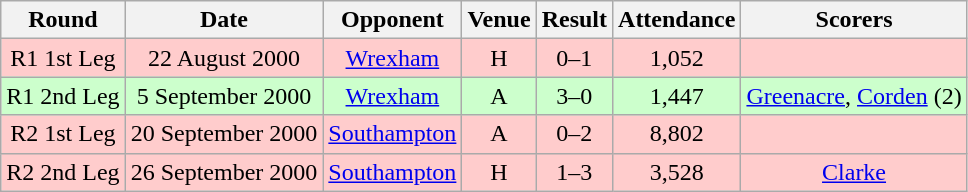<table class= "wikitable " style="font-size:100%; text-align:center">
<tr>
<th>Round</th>
<th>Date</th>
<th>Opponent</th>
<th>Venue</th>
<th>Result</th>
<th>Attendance</th>
<th>Scorers</th>
</tr>
<tr style="background: #FFCCCC;">
<td>R1 1st Leg</td>
<td>22 August 2000</td>
<td><a href='#'>Wrexham</a></td>
<td>H</td>
<td>0–1</td>
<td>1,052</td>
<td></td>
</tr>
<tr style="background: #CCFFCC;">
<td>R1 2nd Leg</td>
<td>5 September 2000</td>
<td><a href='#'>Wrexham</a></td>
<td>A</td>
<td>3–0</td>
<td>1,447</td>
<td><a href='#'>Greenacre</a>, <a href='#'>Corden</a> (2)</td>
</tr>
<tr style="background: #FFCCCC;">
<td>R2 1st Leg</td>
<td>20 September 2000</td>
<td><a href='#'>Southampton</a></td>
<td>A</td>
<td>0–2</td>
<td>8,802</td>
<td></td>
</tr>
<tr style="background: #FFCCCC;">
<td>R2 2nd Leg</td>
<td>26 September 2000</td>
<td><a href='#'>Southampton</a></td>
<td>H</td>
<td>1–3</td>
<td>3,528</td>
<td><a href='#'>Clarke</a></td>
</tr>
</table>
